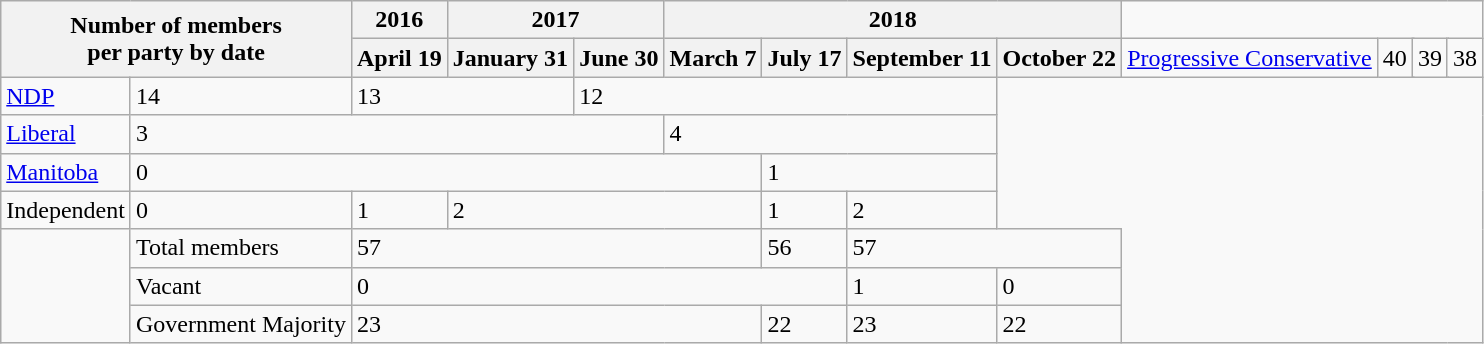<table class="wikitable">
<tr>
<th colspan=2 rowspan=2>Number of members<br>per party by date</th>
<th>2016</th>
<th colspan=2>2017</th>
<th colspan=4>2018</th>
</tr>
<tr>
<th>April 19</th>
<th>January 31</th>
<th>June 30</th>
<th>March 7</th>
<th>July 17</th>
<th>September 11</th>
<th>October 22<br></th>
<td><a href='#'>Progressive Conservative</a></td>
<td colspan=2>40</td>
<td colspan=4>39</td>
<td>38</td>
</tr>
<tr>
<td><a href='#'>NDP</a></td>
<td>14</td>
<td colspan=2>13</td>
<td colspan=4>12</td>
</tr>
<tr>
<td><a href='#'>Liberal</a></td>
<td colspan=4>3</td>
<td colspan=3>4</td>
</tr>
<tr>
<td><a href='#'>Manitoba</a></td>
<td colspan=5>0</td>
<td colspan=2>1</td>
</tr>
<tr>
<td>Independent</td>
<td>0</td>
<td>1</td>
<td colspan=3>2</td>
<td>1</td>
<td>2</td>
</tr>
<tr>
<td rowspan=5></td>
<td>Total members</td>
<td colspan=4>57</td>
<td>56</td>
<td colspan=2>57</td>
</tr>
<tr>
<td>Vacant</td>
<td colspan=5>0</td>
<td>1</td>
<td>0</td>
</tr>
<tr>
<td>Government Majority</td>
<td colspan=4>23</td>
<td>22</td>
<td>23</td>
<td>22</td>
</tr>
</table>
